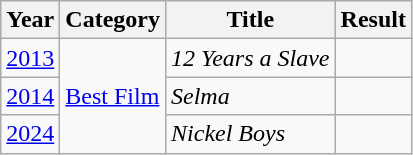<table class="wikitable" style="font-size: 100%">
<tr>
<th>Year</th>
<th>Category</th>
<th>Title</th>
<th>Result</th>
</tr>
<tr>
<td style="text-align:center;"><a href='#'>2013</a></td>
<td rowspan="3"><a href='#'>Best Film</a></td>
<td><em>12 Years a Slave</em></td>
<td></td>
</tr>
<tr>
<td style="text-align:center;"><a href='#'>2014</a></td>
<td><em>Selma</em></td>
<td></td>
</tr>
<tr>
<td style="text-align:center;"><a href='#'>2024</a></td>
<td><em>Nickel Boys</em></td>
<td></td>
</tr>
</table>
